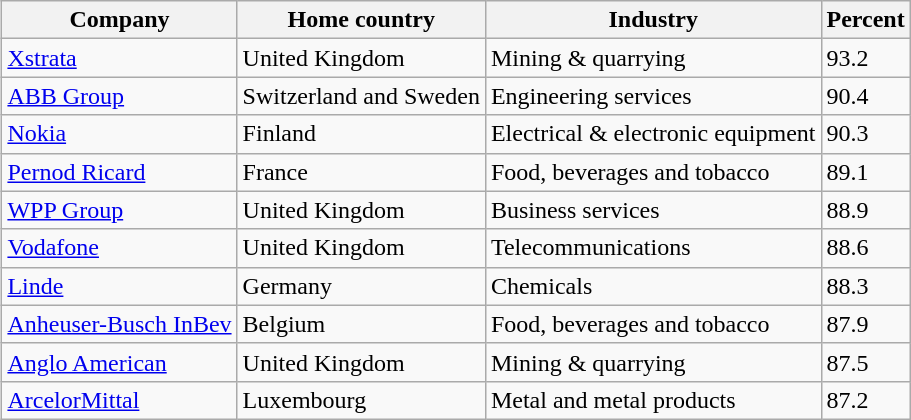<table class="wikitable" style="float:right;">
<tr>
<th>Company</th>
<th>Home country</th>
<th>Industry</th>
<th>Percent</th>
</tr>
<tr>
<td><a href='#'>Xstrata</a></td>
<td>United Kingdom</td>
<td>Mining & quarrying</td>
<td>93.2</td>
</tr>
<tr>
<td><a href='#'>ABB Group</a></td>
<td>Switzerland and Sweden</td>
<td>Engineering services</td>
<td>90.4</td>
</tr>
<tr>
<td><a href='#'>Nokia</a></td>
<td>Finland</td>
<td>Electrical & electronic equipment</td>
<td>90.3</td>
</tr>
<tr>
<td><a href='#'>Pernod Ricard</a></td>
<td>France</td>
<td>Food, beverages and tobacco</td>
<td>89.1</td>
</tr>
<tr>
<td><a href='#'>WPP Group</a></td>
<td>United Kingdom</td>
<td>Business services</td>
<td>88.9</td>
</tr>
<tr>
<td><a href='#'>Vodafone</a></td>
<td>United Kingdom</td>
<td>Telecommunications</td>
<td>88.6</td>
</tr>
<tr>
<td><a href='#'>Linde</a></td>
<td>Germany</td>
<td>Chemicals</td>
<td>88.3</td>
</tr>
<tr>
<td><a href='#'>Anheuser-Busch InBev</a></td>
<td>Belgium</td>
<td>Food, beverages and tobacco</td>
<td>87.9</td>
</tr>
<tr>
<td><a href='#'>Anglo American</a></td>
<td>United Kingdom</td>
<td>Mining & quarrying</td>
<td>87.5</td>
</tr>
<tr>
<td><a href='#'>ArcelorMittal</a></td>
<td>Luxembourg</td>
<td>Metal and metal products</td>
<td>87.2</td>
</tr>
</table>
